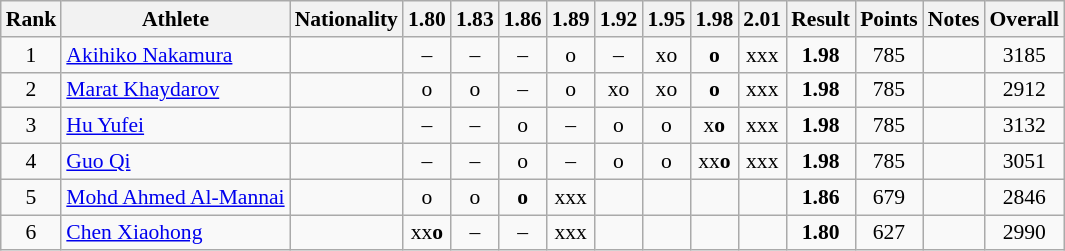<table class="wikitable sortable" style="text-align:center; font-size:90%">
<tr>
<th>Rank</th>
<th>Athlete</th>
<th>Nationality</th>
<th>1.80</th>
<th>1.83</th>
<th>1.86</th>
<th>1.89</th>
<th>1.92</th>
<th>1.95</th>
<th>1.98</th>
<th>2.01</th>
<th>Result</th>
<th>Points</th>
<th>Notes</th>
<th>Overall</th>
</tr>
<tr>
<td>1</td>
<td align="left"><a href='#'>Akihiko Nakamura</a></td>
<td align=left></td>
<td>–</td>
<td>–</td>
<td>–</td>
<td>o</td>
<td>–</td>
<td>xo</td>
<td><strong>o</strong></td>
<td>xxx</td>
<td><strong>1.98</strong></td>
<td>785</td>
<td></td>
<td>3185</td>
</tr>
<tr>
<td>2</td>
<td align="left"><a href='#'>Marat Khaydarov</a></td>
<td align=left></td>
<td>o</td>
<td>o</td>
<td>–</td>
<td>o</td>
<td>xo</td>
<td>xo</td>
<td><strong>o</strong></td>
<td>xxx</td>
<td><strong>1.98</strong></td>
<td>785</td>
<td></td>
<td>2912</td>
</tr>
<tr>
<td>3</td>
<td align="left"><a href='#'>Hu Yufei</a></td>
<td align=left></td>
<td>–</td>
<td>–</td>
<td>o</td>
<td>–</td>
<td>o</td>
<td>o</td>
<td>x<strong>o</strong></td>
<td>xxx</td>
<td><strong>1.98</strong></td>
<td>785</td>
<td></td>
<td>3132</td>
</tr>
<tr>
<td>4</td>
<td align="left"><a href='#'>Guo Qi</a></td>
<td align=left></td>
<td>–</td>
<td>–</td>
<td>o</td>
<td>–</td>
<td>o</td>
<td>o</td>
<td>xx<strong>o</strong></td>
<td>xxx</td>
<td><strong>1.98</strong></td>
<td>785</td>
<td></td>
<td>3051</td>
</tr>
<tr>
<td>5</td>
<td align="left"><a href='#'>Mohd Ahmed Al-Mannai</a></td>
<td align=left></td>
<td>o</td>
<td>o</td>
<td><strong>o</strong></td>
<td>xxx</td>
<td></td>
<td></td>
<td></td>
<td></td>
<td><strong>1.86</strong></td>
<td>679</td>
<td></td>
<td>2846</td>
</tr>
<tr>
<td>6</td>
<td align="left"><a href='#'>Chen Xiaohong</a></td>
<td align=left></td>
<td>xx<strong>o</strong></td>
<td>–</td>
<td>–</td>
<td>xxx</td>
<td></td>
<td></td>
<td></td>
<td></td>
<td><strong>1.80</strong></td>
<td>627</td>
<td></td>
<td>2990</td>
</tr>
</table>
